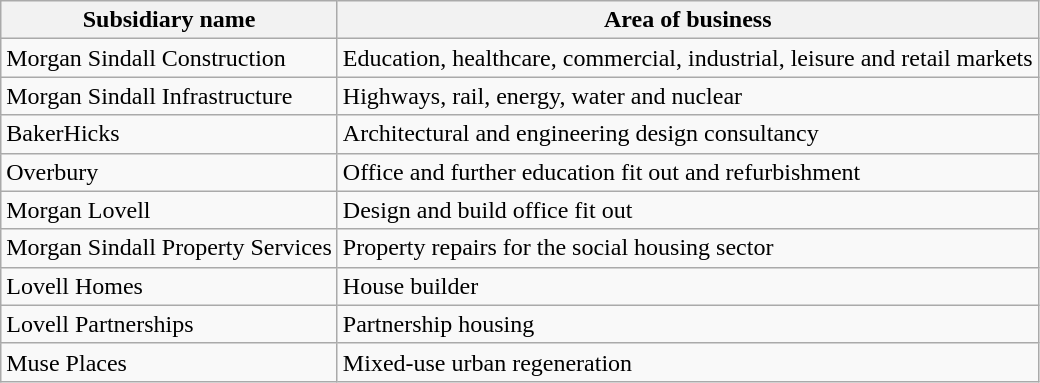<table class="wikitable">
<tr>
<th>Subsidiary name</th>
<th>Area of business</th>
</tr>
<tr>
<td>Morgan Sindall Construction</td>
<td>Education, healthcare, commercial, industrial, leisure and retail markets</td>
</tr>
<tr>
<td>Morgan Sindall Infrastructure</td>
<td>Highways, rail, energy, water and nuclear</td>
</tr>
<tr>
<td>BakerHicks</td>
<td>Architectural and engineering design consultancy</td>
</tr>
<tr>
<td>Overbury</td>
<td>Office and further education fit out and refurbishment</td>
</tr>
<tr>
<td>Morgan Lovell</td>
<td>Design and build office fit out</td>
</tr>
<tr>
<td>Morgan Sindall Property Services</td>
<td>Property repairs for the social housing sector</td>
</tr>
<tr>
<td>Lovell Homes</td>
<td>House builder</td>
</tr>
<tr>
<td>Lovell Partnerships</td>
<td>Partnership housing</td>
</tr>
<tr>
<td>Muse Places</td>
<td>Mixed-use urban regeneration</td>
</tr>
</table>
